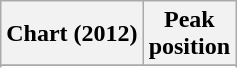<table class="wikitable sortable plainrowheaders" style="text-align:center">
<tr>
<th scope="col">Chart (2012)</th>
<th scope="col">Peak<br>position</th>
</tr>
<tr>
</tr>
<tr>
</tr>
</table>
